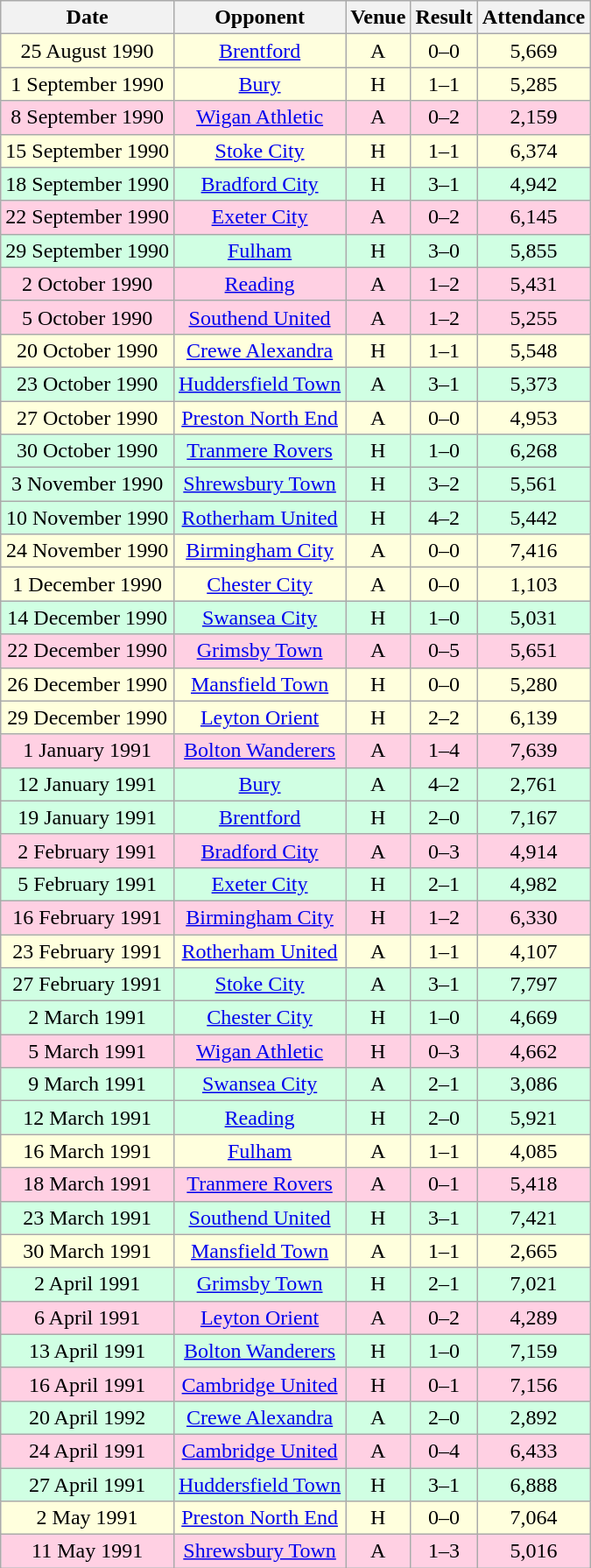<table class="wikitable" style="text-align:center">
<tr>
<th>Date</th>
<th>Opponent</th>
<th>Venue</th>
<th>Result</th>
<th>Attendance</th>
</tr>
<tr style="background-color: #ffffdd;">
<td>25 August 1990</td>
<td><a href='#'>Brentford</a></td>
<td>A</td>
<td>0–0</td>
<td>5,669</td>
</tr>
<tr style="background-color: #ffffdd;">
<td>1 September 1990</td>
<td><a href='#'>Bury</a></td>
<td>H</td>
<td>1–1</td>
<td>5,285</td>
</tr>
<tr style="background-color: #ffd0e3;">
<td>8 September 1990</td>
<td><a href='#'>Wigan Athletic</a></td>
<td>A</td>
<td>0–2</td>
<td>2,159</td>
</tr>
<tr style="background-color: #ffffdd;">
<td>15 September 1990</td>
<td><a href='#'>Stoke City</a></td>
<td>H</td>
<td>1–1</td>
<td>6,374</td>
</tr>
<tr style="background-color: #d0ffe3;">
<td>18 September 1990</td>
<td><a href='#'>Bradford City</a></td>
<td>H</td>
<td>3–1</td>
<td>4,942</td>
</tr>
<tr style="background-color: #ffd0e3;">
<td>22 September 1990</td>
<td><a href='#'>Exeter City</a></td>
<td>A</td>
<td>0–2</td>
<td>6,145</td>
</tr>
<tr style="background-color: #d0ffe3;">
<td>29 September 1990</td>
<td><a href='#'>Fulham</a></td>
<td>H</td>
<td>3–0</td>
<td>5,855</td>
</tr>
<tr style="background-color: #ffd0e3;">
<td>2 October 1990</td>
<td><a href='#'>Reading</a></td>
<td>A</td>
<td>1–2</td>
<td>5,431</td>
</tr>
<tr style="background-color: #ffd0e3;">
<td>5 October 1990</td>
<td><a href='#'>Southend United</a></td>
<td>A</td>
<td>1–2</td>
<td>5,255</td>
</tr>
<tr style="background-color: #ffffdd;">
<td>20 October 1990</td>
<td><a href='#'>Crewe Alexandra</a></td>
<td>H</td>
<td>1–1</td>
<td>5,548</td>
</tr>
<tr style="background-color: #d0ffe3;">
<td>23 October 1990</td>
<td><a href='#'>Huddersfield Town</a></td>
<td>A</td>
<td>3–1</td>
<td>5,373</td>
</tr>
<tr style="background-color: #ffffdd;">
<td>27 October 1990</td>
<td><a href='#'>Preston North End</a></td>
<td>A</td>
<td>0–0</td>
<td>4,953</td>
</tr>
<tr style="background-color: #d0ffe3;">
<td>30 October 1990</td>
<td><a href='#'>Tranmere Rovers</a></td>
<td>H</td>
<td>1–0</td>
<td>6,268</td>
</tr>
<tr style="background-color: #d0ffe3;">
<td>3 November 1990</td>
<td><a href='#'>Shrewsbury Town</a></td>
<td>H</td>
<td>3–2</td>
<td>5,561</td>
</tr>
<tr style="background-color: #d0ffe3;">
<td>10 November 1990</td>
<td><a href='#'>Rotherham United</a></td>
<td>H</td>
<td>4–2</td>
<td>5,442</td>
</tr>
<tr style="background-color: #ffffdd;">
<td>24 November 1990</td>
<td><a href='#'>Birmingham City</a></td>
<td>A</td>
<td>0–0</td>
<td>7,416</td>
</tr>
<tr style="background-color: #ffffdd;">
<td>1 December 1990</td>
<td><a href='#'>Chester City</a></td>
<td>A</td>
<td>0–0</td>
<td>1,103</td>
</tr>
<tr style="background-color: #d0ffe3;">
<td>14 December 1990</td>
<td><a href='#'>Swansea City</a></td>
<td>H</td>
<td>1–0</td>
<td>5,031</td>
</tr>
<tr style="background-color: #ffd0e3;">
<td>22 December 1990</td>
<td><a href='#'>Grimsby Town</a></td>
<td>A</td>
<td>0–5</td>
<td>5,651</td>
</tr>
<tr style="background-color: #ffffdd;">
<td>26 December 1990</td>
<td><a href='#'>Mansfield Town</a></td>
<td>H</td>
<td>0–0</td>
<td>5,280</td>
</tr>
<tr style="background-color: #ffffdd;">
<td>29 December 1990</td>
<td><a href='#'>Leyton Orient</a></td>
<td>H</td>
<td>2–2</td>
<td>6,139</td>
</tr>
<tr style="background-color: #ffd0e3;">
<td>1 January 1991</td>
<td><a href='#'>Bolton Wanderers</a></td>
<td>A</td>
<td>1–4</td>
<td>7,639</td>
</tr>
<tr style="background-color: #d0ffe3;">
<td>12 January 1991</td>
<td><a href='#'>Bury</a></td>
<td>A</td>
<td>4–2</td>
<td>2,761</td>
</tr>
<tr style="background-color: #d0ffe3;">
<td>19 January 1991</td>
<td><a href='#'>Brentford</a></td>
<td>H</td>
<td>2–0</td>
<td>7,167</td>
</tr>
<tr style="background-color: #ffd0e3;">
<td>2 February 1991</td>
<td><a href='#'>Bradford City</a></td>
<td>A</td>
<td>0–3</td>
<td>4,914</td>
</tr>
<tr style="background-color: #d0ffe3;">
<td>5 February 1991</td>
<td><a href='#'>Exeter City</a></td>
<td>H</td>
<td>2–1</td>
<td>4,982</td>
</tr>
<tr style="background-color: #ffd0e3;">
<td>16 February 1991</td>
<td><a href='#'>Birmingham City</a></td>
<td>H</td>
<td>1–2</td>
<td>6,330</td>
</tr>
<tr style="background-color: #ffffdd;">
<td>23 February 1991</td>
<td><a href='#'>Rotherham United</a></td>
<td>A</td>
<td>1–1</td>
<td>4,107</td>
</tr>
<tr style="background-color: #d0ffe3;">
<td>27 February 1991</td>
<td><a href='#'>Stoke City</a></td>
<td>A</td>
<td>3–1</td>
<td>7,797</td>
</tr>
<tr style="background-color: #d0ffe3;">
<td>2 March 1991</td>
<td><a href='#'>Chester City</a></td>
<td>H</td>
<td>1–0</td>
<td>4,669</td>
</tr>
<tr style="background-color: #ffd0e3;">
<td>5 March 1991</td>
<td><a href='#'>Wigan Athletic</a></td>
<td>H</td>
<td>0–3</td>
<td>4,662</td>
</tr>
<tr style="background-color: #d0ffe3;">
<td>9 March 1991</td>
<td><a href='#'>Swansea City</a></td>
<td>A</td>
<td>2–1</td>
<td>3,086</td>
</tr>
<tr style="background-color: #d0ffe3;">
<td>12 March 1991</td>
<td><a href='#'>Reading</a></td>
<td>H</td>
<td>2–0</td>
<td>5,921</td>
</tr>
<tr style="background-color: #ffffdd;">
<td>16 March 1991</td>
<td><a href='#'>Fulham</a></td>
<td>A</td>
<td>1–1</td>
<td>4,085</td>
</tr>
<tr style="background-color: #ffd0e3;">
<td>18 March 1991</td>
<td><a href='#'>Tranmere Rovers</a></td>
<td>A</td>
<td>0–1</td>
<td>5,418</td>
</tr>
<tr style="background-color: #d0ffe3;">
<td>23 March 1991</td>
<td><a href='#'>Southend United</a></td>
<td>H</td>
<td>3–1</td>
<td>7,421</td>
</tr>
<tr style="background-color: #ffffdd;">
<td>30 March 1991</td>
<td><a href='#'>Mansfield Town</a></td>
<td>A</td>
<td>1–1</td>
<td>2,665</td>
</tr>
<tr style="background-color: #d0ffe3;">
<td>2 April 1991</td>
<td><a href='#'>Grimsby Town</a></td>
<td>H</td>
<td>2–1</td>
<td>7,021</td>
</tr>
<tr style="background-color: #ffd0e3;">
<td>6 April 1991</td>
<td><a href='#'>Leyton Orient</a></td>
<td>A</td>
<td>0–2</td>
<td>4,289</td>
</tr>
<tr style="background-color: #d0ffe3;">
<td>13 April 1991</td>
<td><a href='#'>Bolton Wanderers</a></td>
<td>H</td>
<td>1–0</td>
<td>7,159</td>
</tr>
<tr style="background-color: #ffd0e3;">
<td>16 April 1991</td>
<td><a href='#'>Cambridge United</a></td>
<td>H</td>
<td>0–1</td>
<td>7,156</td>
</tr>
<tr style="background-color: #d0ffe3;">
<td>20 April 1992</td>
<td><a href='#'>Crewe Alexandra</a></td>
<td>A</td>
<td>2–0</td>
<td>2,892</td>
</tr>
<tr style="background-color: #ffd0e3;">
<td>24 April 1991</td>
<td><a href='#'>Cambridge United</a></td>
<td>A</td>
<td>0–4</td>
<td>6,433</td>
</tr>
<tr style="background-color: #d0ffe3;">
<td>27 April 1991</td>
<td><a href='#'>Huddersfield Town</a></td>
<td>H</td>
<td>3–1</td>
<td>6,888</td>
</tr>
<tr style="background-color: #ffffdd;">
<td>2 May 1991</td>
<td><a href='#'>Preston North End</a></td>
<td>H</td>
<td>0–0</td>
<td>7,064</td>
</tr>
<tr style="background-color: #ffd0e3;">
<td>11 May 1991</td>
<td><a href='#'>Shrewsbury Town</a></td>
<td>A</td>
<td>1–3</td>
<td>5,016</td>
</tr>
</table>
